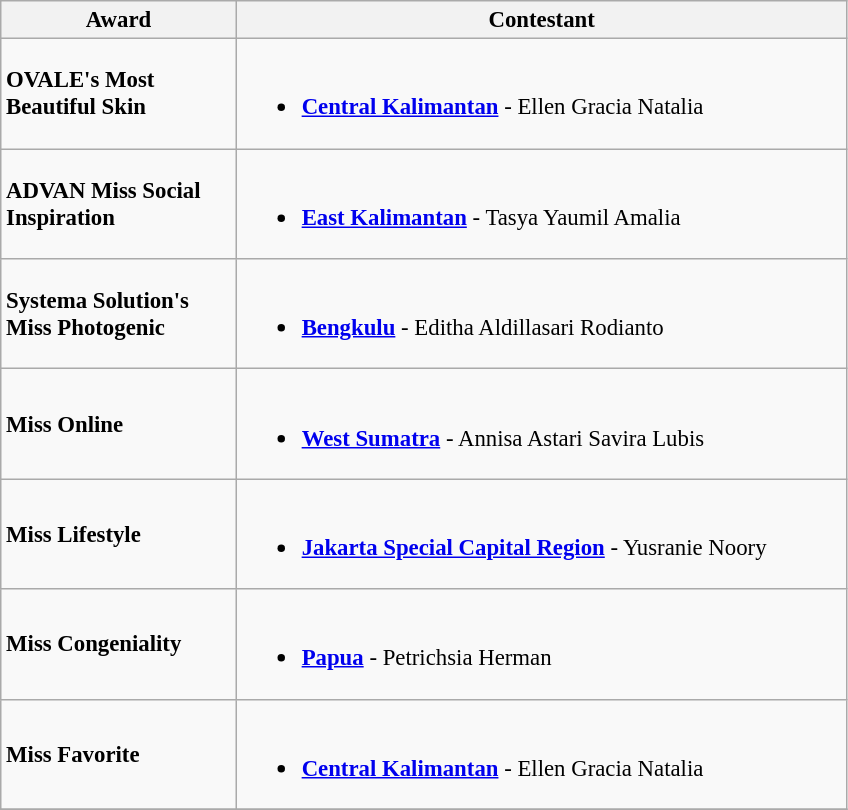<table class="wikitable" style="font-size:95%;">
<tr>
<th width="150">Award</th>
<th width="400">Contestant</th>
</tr>
<tr>
<td><strong>OVALE's Most Beautiful Skin</strong></td>
<td><br><ul><li>  <strong><a href='#'>Central Kalimantan</a></strong> - Ellen Gracia Natalia</li></ul></td>
</tr>
<tr>
<td><strong>ADVAN Miss Social Inspiration</strong></td>
<td><br><ul><li>  <strong><a href='#'>East Kalimantan</a></strong> - Tasya Yaumil Amalia</li></ul></td>
</tr>
<tr>
<td><strong>Systema Solution's Miss Photogenic</strong></td>
<td><br><ul><li> <strong><a href='#'>Bengkulu</a></strong> - Editha Aldillasari Rodianto</li></ul></td>
</tr>
<tr>
<td><strong>Miss Online</strong></td>
<td><br><ul><li> <strong><a href='#'>West Sumatra</a></strong> - Annisa Astari Savira Lubis</li></ul></td>
</tr>
<tr>
<td><strong>Miss Lifestyle</strong></td>
<td><br><ul><li> <strong><a href='#'>Jakarta Special Capital Region</a></strong> - Yusranie Noory</li></ul></td>
</tr>
<tr>
<td><strong>Miss Congeniality</strong></td>
<td><br><ul><li> <strong><a href='#'>Papua</a></strong> - Petrichsia Herman</li></ul></td>
</tr>
<tr>
<td><strong>Miss Favorite</strong></td>
<td><br><ul><li>  <strong><a href='#'>Central Kalimantan</a></strong> - Ellen Gracia Natalia</li></ul></td>
</tr>
<tr>
</tr>
</table>
